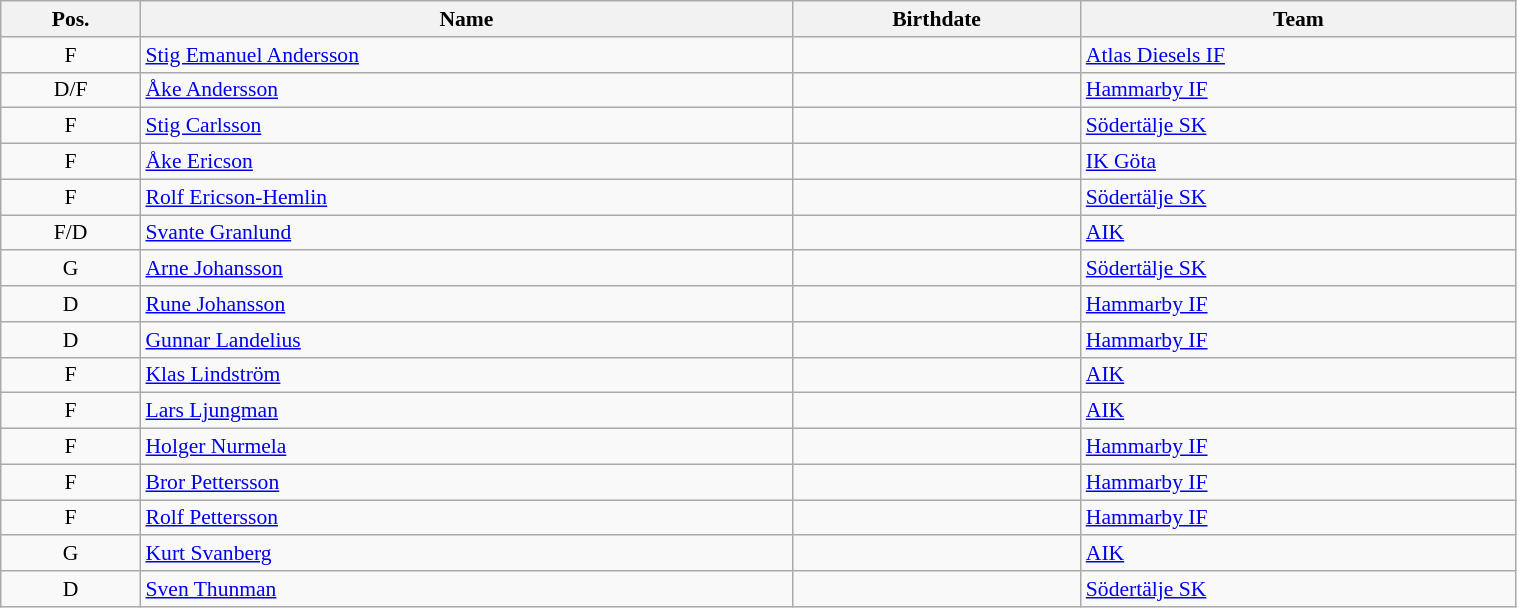<table class="wikitable sortable" width="80%" style="font-size: 90%; text-align: center;">
<tr>
<th>Pos.</th>
<th>Name</th>
<th>Birthdate</th>
<th>Team</th>
</tr>
<tr>
<td>F</td>
<td style="text-align:left;"><a href='#'>Stig Emanuel Andersson</a></td>
<td style="text-align:right;"></td>
<td style="text-align:left;"> <a href='#'>Atlas Diesels IF</a></td>
</tr>
<tr>
<td>D/F</td>
<td style="text-align:left;"><a href='#'>Åke Andersson</a></td>
<td style="text-align:right;"></td>
<td style="text-align:left;"> <a href='#'>Hammarby IF</a></td>
</tr>
<tr>
<td>F</td>
<td style="text-align:left;"><a href='#'>Stig Carlsson</a></td>
<td style="text-align:right;"></td>
<td style="text-align:left;"> <a href='#'>Södertälje SK</a></td>
</tr>
<tr>
<td>F</td>
<td style="text-align:left;"><a href='#'>Åke Ericson</a></td>
<td style="text-align:right;"></td>
<td style="text-align:left;"> <a href='#'>IK Göta</a></td>
</tr>
<tr>
<td>F</td>
<td style="text-align:left;"><a href='#'>Rolf Ericson-Hemlin</a></td>
<td style="text-align:right;"></td>
<td style="text-align:left;"> <a href='#'>Södertälje SK</a></td>
</tr>
<tr>
<td>F/D</td>
<td style="text-align:left;"><a href='#'>Svante Granlund</a></td>
<td style="text-align:right;"></td>
<td style="text-align:left;"> <a href='#'>AIK</a></td>
</tr>
<tr>
<td>G</td>
<td style="text-align:left;"><a href='#'>Arne Johansson</a></td>
<td style="text-align:right;"></td>
<td style="text-align:left;"> <a href='#'>Södertälje SK</a></td>
</tr>
<tr>
<td>D</td>
<td style="text-align:left;"><a href='#'>Rune Johansson</a></td>
<td style="text-align:right;"></td>
<td style="text-align:left;"> <a href='#'>Hammarby IF</a></td>
</tr>
<tr>
<td>D</td>
<td style="text-align:left;"><a href='#'>Gunnar Landelius</a></td>
<td style="text-align:right;"></td>
<td style="text-align:left;"> <a href='#'>Hammarby IF</a></td>
</tr>
<tr>
<td>F</td>
<td style="text-align:left;"><a href='#'>Klas Lindström</a></td>
<td style="text-align:right;"></td>
<td style="text-align:left;"> <a href='#'>AIK</a></td>
</tr>
<tr>
<td>F</td>
<td style="text-align:left;"><a href='#'>Lars Ljungman</a></td>
<td style="text-align:right;"></td>
<td style="text-align:left;"> <a href='#'>AIK</a></td>
</tr>
<tr>
<td>F</td>
<td style="text-align:left;"><a href='#'>Holger Nurmela</a></td>
<td style="text-align:right;"></td>
<td style="text-align:left;"> <a href='#'>Hammarby IF</a></td>
</tr>
<tr>
<td>F</td>
<td style="text-align:left;"><a href='#'>Bror Pettersson</a></td>
<td style="text-align:right;"></td>
<td style="text-align:left;"> <a href='#'>Hammarby IF</a></td>
</tr>
<tr>
<td>F</td>
<td style="text-align:left;"><a href='#'>Rolf Pettersson</a></td>
<td style="text-align:right;"></td>
<td style="text-align:left;"> <a href='#'>Hammarby IF</a></td>
</tr>
<tr>
<td>G</td>
<td style="text-align:left;"><a href='#'>Kurt Svanberg</a></td>
<td style="text-align:right;"></td>
<td style="text-align:left;"> <a href='#'>AIK</a></td>
</tr>
<tr>
<td>D</td>
<td style="text-align:left;"><a href='#'>Sven Thunman</a></td>
<td style="text-align:right;"></td>
<td style="text-align:left;"> <a href='#'>Södertälje SK</a></td>
</tr>
</table>
